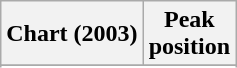<table class="wikitable sortable">
<tr>
<th>Chart (2003)</th>
<th>Peak<br>position</th>
</tr>
<tr>
</tr>
<tr>
</tr>
<tr>
</tr>
</table>
